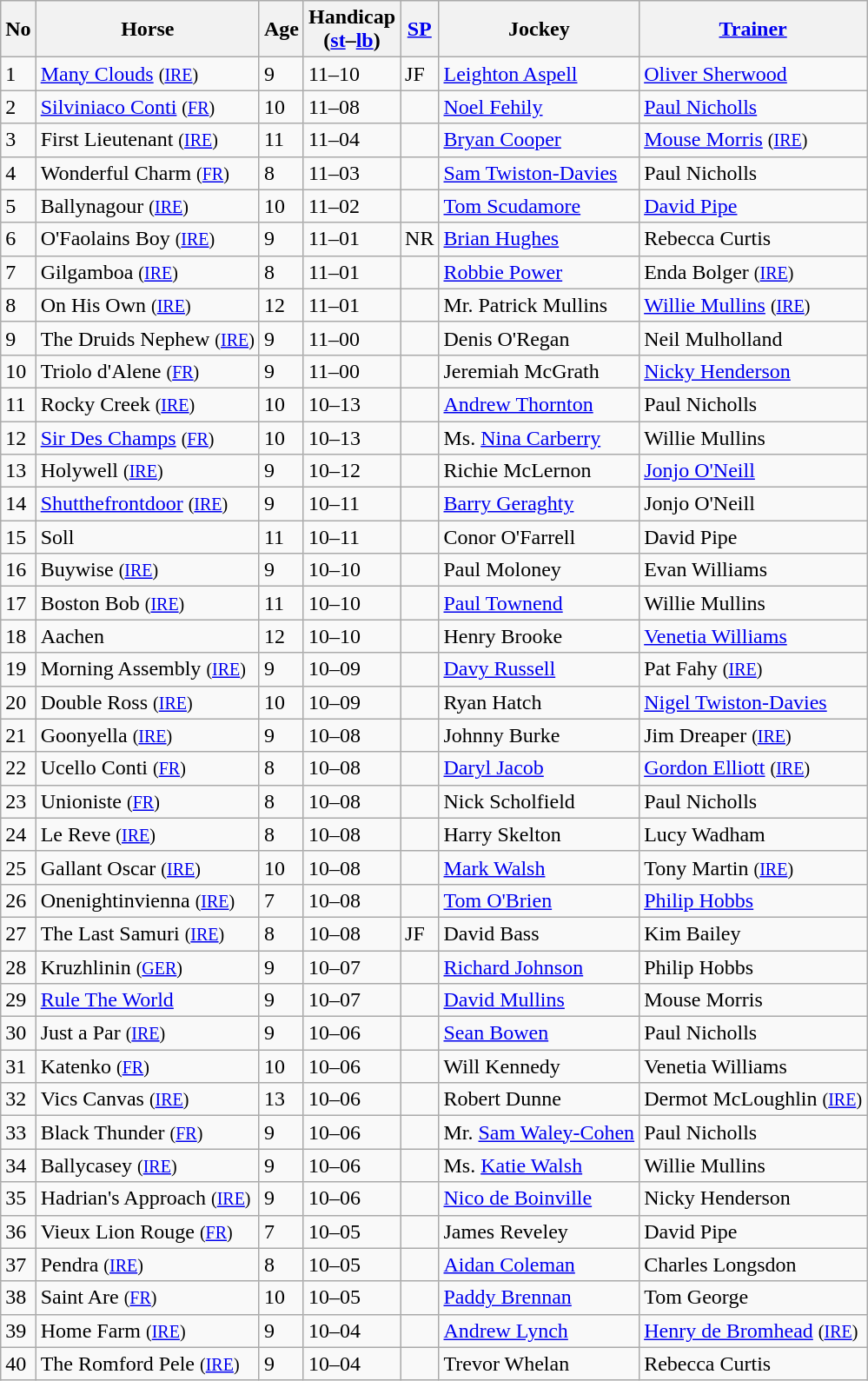<table class="wikitable sortable">
<tr>
<th scope="col"><strong>No</strong></th>
<th scope="col"><strong>Horse</strong></th>
<th scope="col"><strong>Age</strong></th>
<th scope="col"><strong>Handicap<br>(<a href='#'>st</a>–<a href='#'>lb</a>)</strong></th>
<th scope="col"><strong><a href='#'>SP</a></strong></th>
<th scope="col"><strong>Jockey</strong></th>
<th scope="col"><strong><a href='#'>Trainer</a></strong></th>
</tr>
<tr>
<td>1</td>
<td><a href='#'>Many Clouds</a> <small>(<a href='#'>IRE</a>)</small></td>
<td>9</td>
<td>11–10</td>
<td> JF</td>
<td><a href='#'>Leighton Aspell</a></td>
<td><a href='#'>Oliver Sherwood</a></td>
</tr>
<tr>
<td>2</td>
<td><a href='#'>Silviniaco Conti</a> <small>(<a href='#'>FR</a>)</small></td>
<td>10</td>
<td>11–08</td>
<td></td>
<td><a href='#'>Noel Fehily</a></td>
<td><a href='#'>Paul Nicholls</a></td>
</tr>
<tr>
<td>3</td>
<td>First Lieutenant <small>(<a href='#'>IRE</a>)</small></td>
<td>11</td>
<td>11–04</td>
<td></td>
<td><a href='#'>Bryan Cooper</a></td>
<td><a href='#'>Mouse Morris</a> <small>(<a href='#'>IRE</a>)</small></td>
</tr>
<tr>
<td>4</td>
<td>Wonderful Charm <small>(<a href='#'>FR</a>)</small></td>
<td>8</td>
<td>11–03</td>
<td></td>
<td><a href='#'>Sam Twiston-Davies</a></td>
<td>Paul Nicholls</td>
</tr>
<tr>
<td>5</td>
<td>Ballynagour <small>(<a href='#'>IRE</a>)</small></td>
<td>10</td>
<td>11–02</td>
<td></td>
<td><a href='#'>Tom Scudamore</a></td>
<td><a href='#'>David Pipe</a></td>
</tr>
<tr>
<td>6</td>
<td>O'Faolains Boy <small>(<a href='#'>IRE</a>)</small></td>
<td>9</td>
<td>11–01</td>
<td>NR</td>
<td><a href='#'>Brian Hughes</a></td>
<td>Rebecca Curtis</td>
</tr>
<tr>
<td>7</td>
<td>Gilgamboa <small>(<a href='#'>IRE</a>)</small></td>
<td>8</td>
<td>11–01</td>
<td></td>
<td><a href='#'>Robbie Power</a></td>
<td>Enda Bolger <small>(<a href='#'>IRE</a>)</small></td>
</tr>
<tr>
<td>8</td>
<td>On His Own <small>(<a href='#'>IRE</a>)</small></td>
<td>12</td>
<td>11–01</td>
<td></td>
<td>Mr. Patrick Mullins</td>
<td><a href='#'>Willie Mullins</a> <small>(<a href='#'>IRE</a>)</small></td>
</tr>
<tr>
<td>9</td>
<td>The Druids Nephew <small>(<a href='#'>IRE</a>)</small></td>
<td>9</td>
<td>11–00</td>
<td></td>
<td>Denis O'Regan</td>
<td>Neil Mulholland</td>
</tr>
<tr>
<td>10</td>
<td>Triolo d'Alene <small>(<a href='#'>FR</a>)</small></td>
<td>9</td>
<td>11–00</td>
<td></td>
<td>Jeremiah McGrath</td>
<td><a href='#'>Nicky Henderson</a></td>
</tr>
<tr>
<td>11</td>
<td>Rocky Creek <small>(<a href='#'>IRE</a>)</small></td>
<td>10</td>
<td>10–13</td>
<td></td>
<td><a href='#'>Andrew Thornton</a></td>
<td>Paul Nicholls</td>
</tr>
<tr>
<td>12</td>
<td><a href='#'>Sir Des Champs</a> <small>(<a href='#'>FR</a>)</small></td>
<td>10</td>
<td>10–13</td>
<td></td>
<td>Ms. <a href='#'>Nina Carberry</a></td>
<td>Willie Mullins</td>
</tr>
<tr>
<td>13</td>
<td>Holywell <small>(<a href='#'>IRE</a>)</small></td>
<td>9</td>
<td>10–12</td>
<td></td>
<td>Richie McLernon</td>
<td><a href='#'>Jonjo O'Neill</a></td>
</tr>
<tr>
<td>14</td>
<td><a href='#'>Shutthefrontdoor</a> <small>(<a href='#'>IRE</a>)</small></td>
<td>9</td>
<td>10–11</td>
<td></td>
<td><a href='#'>Barry Geraghty</a></td>
<td>Jonjo O'Neill</td>
</tr>
<tr>
<td>15</td>
<td>Soll</td>
<td>11</td>
<td>10–11</td>
<td></td>
<td>Conor O'Farrell</td>
<td>David Pipe</td>
</tr>
<tr>
<td>16</td>
<td>Buywise <small>(<a href='#'>IRE</a>)</small></td>
<td>9</td>
<td>10–10</td>
<td></td>
<td>Paul Moloney</td>
<td>Evan Williams</td>
</tr>
<tr>
<td>17</td>
<td>Boston Bob <small>(<a href='#'>IRE</a>)</small></td>
<td>11</td>
<td>10–10</td>
<td></td>
<td><a href='#'>Paul Townend</a></td>
<td>Willie Mullins</td>
</tr>
<tr>
<td>18</td>
<td>Aachen</td>
<td>12</td>
<td>10–10</td>
<td></td>
<td>Henry Brooke</td>
<td><a href='#'>Venetia Williams</a></td>
</tr>
<tr>
<td>19</td>
<td>Morning Assembly <small>(<a href='#'>IRE</a>)</small></td>
<td>9</td>
<td>10–09</td>
<td></td>
<td><a href='#'>Davy Russell</a></td>
<td>Pat Fahy <small>(<a href='#'>IRE</a>)</small></td>
</tr>
<tr>
<td>20</td>
<td>Double Ross <small>(<a href='#'>IRE</a>)</small></td>
<td>10</td>
<td>10–09</td>
<td></td>
<td>Ryan Hatch</td>
<td><a href='#'>Nigel Twiston-Davies</a></td>
</tr>
<tr>
<td>21</td>
<td>Goonyella <small>(<a href='#'>IRE</a>)</small></td>
<td>9</td>
<td>10–08</td>
<td></td>
<td>Johnny Burke</td>
<td>Jim Dreaper <small>(<a href='#'>IRE</a>)</small></td>
</tr>
<tr>
<td>22</td>
<td>Ucello Conti <small>(<a href='#'>FR</a>)</small></td>
<td>8</td>
<td>10–08</td>
<td></td>
<td><a href='#'>Daryl Jacob</a></td>
<td><a href='#'>Gordon Elliott</a> <small>(<a href='#'>IRE</a>)</small></td>
</tr>
<tr>
<td>23</td>
<td>Unioniste <small>(<a href='#'>FR</a>)</small></td>
<td>8</td>
<td>10–08</td>
<td></td>
<td>Nick Scholfield</td>
<td>Paul Nicholls</td>
</tr>
<tr>
<td>24</td>
<td>Le Reve <small>(<a href='#'>IRE</a>)</small></td>
<td>8</td>
<td>10–08</td>
<td></td>
<td>Harry Skelton</td>
<td>Lucy Wadham</td>
</tr>
<tr>
<td>25</td>
<td>Gallant Oscar <small>(<a href='#'>IRE</a>)</small></td>
<td>10</td>
<td>10–08</td>
<td></td>
<td><a href='#'>Mark Walsh</a></td>
<td>Tony Martin <small>(<a href='#'>IRE</a>)</small></td>
</tr>
<tr>
<td>26</td>
<td>Onenightinvienna <small>(<a href='#'>IRE</a>)</small></td>
<td>7</td>
<td>10–08</td>
<td></td>
<td><a href='#'>Tom O'Brien</a></td>
<td><a href='#'>Philip Hobbs</a></td>
</tr>
<tr>
<td>27</td>
<td>The Last Samuri <small>(<a href='#'>IRE</a>)</small></td>
<td>8</td>
<td>10–08</td>
<td> JF</td>
<td>David Bass</td>
<td>Kim Bailey</td>
</tr>
<tr>
<td>28</td>
<td>Kruzhlinin <small>(<a href='#'>GER</a>)</small></td>
<td>9</td>
<td>10–07</td>
<td></td>
<td><a href='#'>Richard Johnson</a></td>
<td>Philip Hobbs</td>
</tr>
<tr>
<td>29</td>
<td><a href='#'>Rule The World</a></td>
<td>9</td>
<td>10–07</td>
<td></td>
<td><a href='#'>David Mullins</a></td>
<td>Mouse Morris</td>
</tr>
<tr>
<td>30</td>
<td>Just a Par <small>(<a href='#'>IRE</a>)</small></td>
<td>9</td>
<td>10–06</td>
<td></td>
<td><a href='#'>Sean Bowen</a></td>
<td>Paul Nicholls</td>
</tr>
<tr>
<td>31</td>
<td>Katenko <small>(<a href='#'>FR</a>)</small></td>
<td>10</td>
<td>10–06</td>
<td></td>
<td>Will Kennedy</td>
<td>Venetia Williams</td>
</tr>
<tr>
<td>32</td>
<td>Vics Canvas <small>(<a href='#'>IRE</a>)</small></td>
<td>13</td>
<td>10–06</td>
<td></td>
<td>Robert Dunne</td>
<td>Dermot McLoughlin <small>(<a href='#'>IRE</a>)</small></td>
</tr>
<tr>
<td>33</td>
<td>Black Thunder <small>(<a href='#'>FR</a>)</small></td>
<td>9</td>
<td>10–06</td>
<td></td>
<td>Mr. <a href='#'>Sam Waley-Cohen</a></td>
<td>Paul Nicholls</td>
</tr>
<tr>
<td>34</td>
<td>Ballycasey <small>(<a href='#'>IRE</a>)</small></td>
<td>9</td>
<td>10–06</td>
<td></td>
<td>Ms. <a href='#'>Katie Walsh</a></td>
<td>Willie Mullins</td>
</tr>
<tr>
<td>35</td>
<td>Hadrian's Approach <small>(<a href='#'>IRE</a>)</small></td>
<td>9</td>
<td>10–06</td>
<td></td>
<td><a href='#'>Nico de Boinville</a></td>
<td>Nicky Henderson</td>
</tr>
<tr>
<td>36</td>
<td>Vieux Lion Rouge <small>(<a href='#'>FR</a>)</small></td>
<td>7</td>
<td>10–05</td>
<td></td>
<td>James Reveley</td>
<td>David Pipe</td>
</tr>
<tr>
<td>37</td>
<td>Pendra <small>(<a href='#'>IRE</a>)</small></td>
<td>8</td>
<td>10–05</td>
<td></td>
<td><a href='#'>Aidan Coleman</a></td>
<td>Charles Longsdon</td>
</tr>
<tr>
<td>38</td>
<td>Saint Are <small>(<a href='#'>FR</a>)</small></td>
<td>10</td>
<td>10–05</td>
<td></td>
<td><a href='#'>Paddy Brennan</a></td>
<td>Tom George</td>
</tr>
<tr>
<td>39</td>
<td>Home Farm <small>(<a href='#'>IRE</a>)</small></td>
<td>9</td>
<td>10–04</td>
<td></td>
<td><a href='#'>Andrew Lynch</a></td>
<td><a href='#'>Henry de Bromhead</a> <small>(<a href='#'>IRE</a>)</small></td>
</tr>
<tr>
<td>40</td>
<td>The Romford Pele <small>(<a href='#'>IRE</a>)</small></td>
<td>9</td>
<td>10–04</td>
<td></td>
<td>Trevor Whelan</td>
<td>Rebecca Curtis</td>
</tr>
</table>
